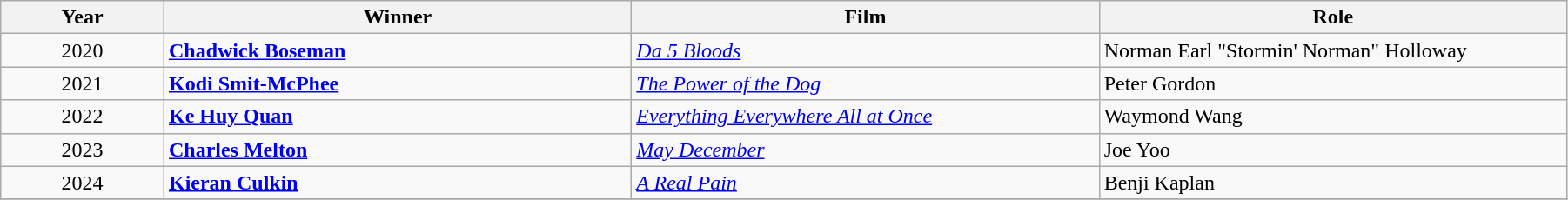<table class="wikitable" width="95%" cellpadding="5">
<tr>
<th width="100"><strong>Year</strong></th>
<th width="300"><strong>Winner</strong></th>
<th width="300"><strong>Film</strong></th>
<th width="300"><strong>Role</strong></th>
</tr>
<tr>
<td style="text-align:center;">2020</td>
<td><strong><a href='#'>Chadwick Boseman</a></strong></td>
<td><em><a href='#'>Da 5 Bloods</a></em></td>
<td>Norman Earl "Stormin' Norman" Holloway</td>
</tr>
<tr>
<td style="text-align:center;">2021</td>
<td><strong><a href='#'>Kodi Smit-McPhee</a></strong></td>
<td><em><a href='#'>The Power of the Dog</a></em></td>
<td>Peter Gordon</td>
</tr>
<tr>
<td style="text-align:center;">2022</td>
<td><strong><a href='#'>Ke Huy Quan</a></strong></td>
<td><em><a href='#'>Everything Everywhere All at Once</a></em></td>
<td>Waymond Wang</td>
</tr>
<tr>
<td style="text-align:center;">2023</td>
<td><strong><a href='#'>Charles Melton</a></strong></td>
<td><em><a href='#'>May December</a></em></td>
<td>Joe Yoo</td>
</tr>
<tr>
<td style="text-align:center;">2024</td>
<td><strong><a href='#'>Kieran Culkin</a></strong></td>
<td><em><a href='#'>A Real Pain</a></em></td>
<td>Benji Kaplan</td>
</tr>
<tr>
</tr>
</table>
